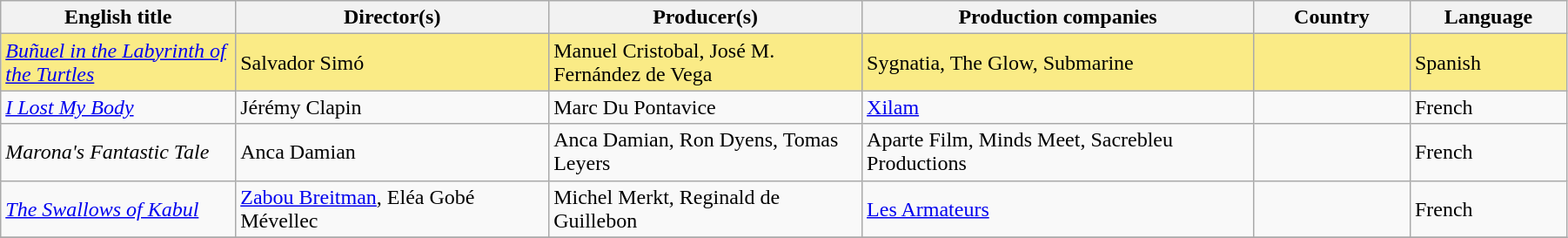<table class="sortable wikitable" width="95%" cellpadding="5">
<tr>
<th width="15%">English title</th>
<th width="20%">Director(s)</th>
<th width="20%">Producer(s)</th>
<th width="25%">Production companies</th>
<th width="10%">Country</th>
<th width="10%">Language</th>
</tr>
<tr style="background:#FAEB86">
<td> <em><a href='#'>Buñuel in the Labyrinth of the Turtles</a></em></td>
<td>Salvador Simó</td>
<td>Manuel Cristobal, José M. Fernández de Vega</td>
<td>Sygnatia, The Glow, Submarine</td>
<td></td>
<td>Spanish</td>
</tr>
<tr>
<td><em><a href='#'>I Lost My Body</a></em></td>
<td>Jérémy Clapin</td>
<td>Marc Du Pontavice</td>
<td><a href='#'>Xilam</a></td>
<td></td>
<td>French</td>
</tr>
<tr>
<td><em>Marona's Fantastic Tale</em></td>
<td>Anca Damian</td>
<td>Anca Damian, Ron Dyens, Tomas Leyers</td>
<td>Aparte Film, Minds Meet, Sacrebleu Productions</td>
<td>  </td>
<td>French</td>
</tr>
<tr>
<td><em><a href='#'>The Swallows of Kabul</a></em></td>
<td><a href='#'>Zabou Breitman</a>, Eléa Gobé Mévellec</td>
<td>Michel Merkt, Reginald de Guillebon</td>
<td><a href='#'>Les Armateurs</a></td>
<td></td>
<td>French</td>
</tr>
<tr>
</tr>
</table>
